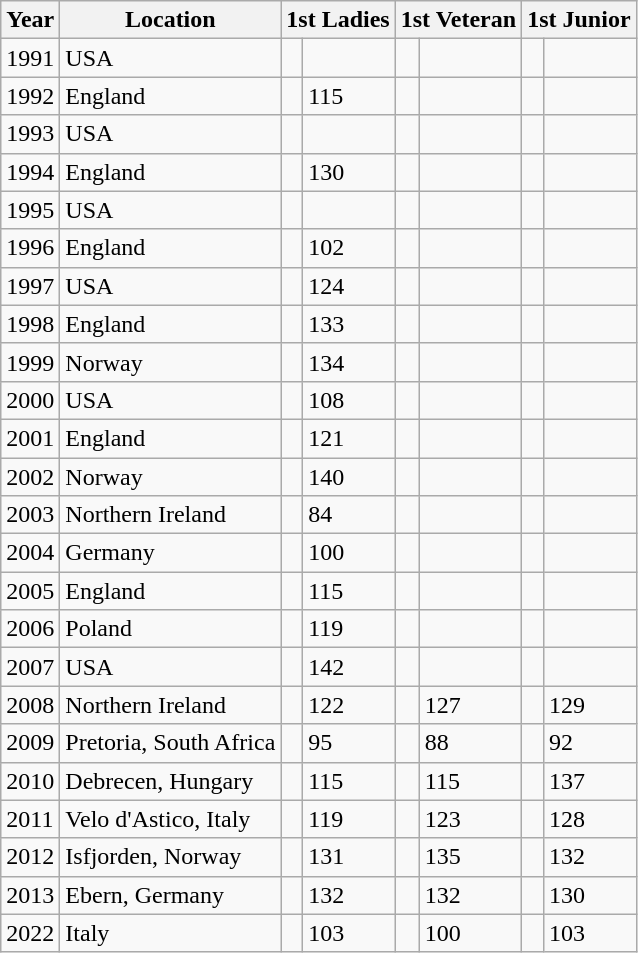<table class="wikitable">
<tr>
<th>Year</th>
<th>Location</th>
<th colspan=2>1st Ladies</th>
<th colspan=2>1st Veteran</th>
<th colspan=2>1st Junior</th>
</tr>
<tr>
<td>1991</td>
<td>USA</td>
<td></td>
<td></td>
<td></td>
<td></td>
<td></td>
<td></td>
</tr>
<tr>
<td>1992</td>
<td>England</td>
<td></td>
<td>115</td>
<td></td>
<td></td>
<td></td>
<td></td>
</tr>
<tr>
<td>1993</td>
<td>USA</td>
<td></td>
<td></td>
<td></td>
<td></td>
<td></td>
<td></td>
</tr>
<tr>
<td>1994</td>
<td>England</td>
<td></td>
<td>130</td>
<td></td>
<td></td>
<td></td>
<td></td>
</tr>
<tr>
<td>1995</td>
<td>USA</td>
<td></td>
<td></td>
<td></td>
<td></td>
<td></td>
<td></td>
</tr>
<tr>
<td>1996</td>
<td>England</td>
<td></td>
<td>102</td>
<td></td>
<td></td>
<td></td>
<td></td>
</tr>
<tr>
<td>1997</td>
<td>USA</td>
<td></td>
<td>124</td>
<td></td>
<td></td>
<td></td>
<td></td>
</tr>
<tr>
<td>1998</td>
<td>England</td>
<td></td>
<td>133</td>
<td></td>
<td></td>
<td></td>
<td></td>
</tr>
<tr>
<td>1999</td>
<td>Norway</td>
<td></td>
<td>134</td>
<td></td>
<td></td>
<td></td>
<td></td>
</tr>
<tr>
<td>2000</td>
<td>USA</td>
<td></td>
<td>108</td>
<td></td>
<td></td>
<td></td>
<td></td>
</tr>
<tr>
<td>2001</td>
<td>England</td>
<td></td>
<td>121</td>
<td></td>
<td></td>
<td></td>
<td></td>
</tr>
<tr>
<td>2002</td>
<td>Norway</td>
<td></td>
<td>140</td>
<td></td>
<td></td>
<td></td>
<td></td>
</tr>
<tr>
<td>2003</td>
<td>Northern Ireland</td>
<td></td>
<td>84</td>
<td></td>
<td></td>
<td></td>
<td></td>
</tr>
<tr>
<td>2004</td>
<td>Germany</td>
<td></td>
<td>100</td>
<td></td>
<td></td>
<td></td>
<td></td>
</tr>
<tr>
<td>2005</td>
<td>England</td>
<td></td>
<td>115</td>
<td></td>
<td></td>
<td></td>
<td></td>
</tr>
<tr>
<td>2006</td>
<td>Poland</td>
<td></td>
<td>119</td>
<td></td>
<td></td>
<td></td>
<td></td>
</tr>
<tr>
<td>2007</td>
<td>USA</td>
<td></td>
<td>142</td>
<td></td>
<td></td>
<td></td>
<td></td>
</tr>
<tr>
<td>2008</td>
<td>Northern Ireland</td>
<td></td>
<td>122</td>
<td></td>
<td>127</td>
<td></td>
<td>129</td>
</tr>
<tr>
<td>2009</td>
<td>Pretoria, South Africa</td>
<td></td>
<td>95</td>
<td></td>
<td>88</td>
<td></td>
<td>92</td>
</tr>
<tr>
<td>2010</td>
<td>Debrecen, Hungary</td>
<td></td>
<td>115</td>
<td></td>
<td>115</td>
<td></td>
<td>137</td>
</tr>
<tr>
<td>2011</td>
<td>Velo d'Astico, Italy</td>
<td></td>
<td>119</td>
<td></td>
<td>123</td>
<td></td>
<td>128</td>
</tr>
<tr>
<td>2012</td>
<td>Isfjorden, Norway</td>
<td></td>
<td>131</td>
<td></td>
<td>135</td>
<td></td>
<td>132</td>
</tr>
<tr>
<td>2013</td>
<td>Ebern, Germany</td>
<td></td>
<td>132</td>
<td></td>
<td>132</td>
<td></td>
<td>130</td>
</tr>
<tr>
<td>2022</td>
<td>Italy</td>
<td></td>
<td>103</td>
<td></td>
<td>100</td>
<td></td>
<td>103</td>
</tr>
</table>
